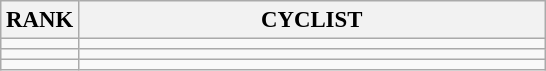<table class="wikitable" style="font-size:95%;">
<tr>
<th>RANK</th>
<th align="left" style="width: 20em">CYCLIST</th>
</tr>
<tr>
<td align="center"></td>
<td></td>
</tr>
<tr>
<td align="center"></td>
<td></td>
</tr>
<tr>
<td align="center"></td>
<td></td>
</tr>
</table>
